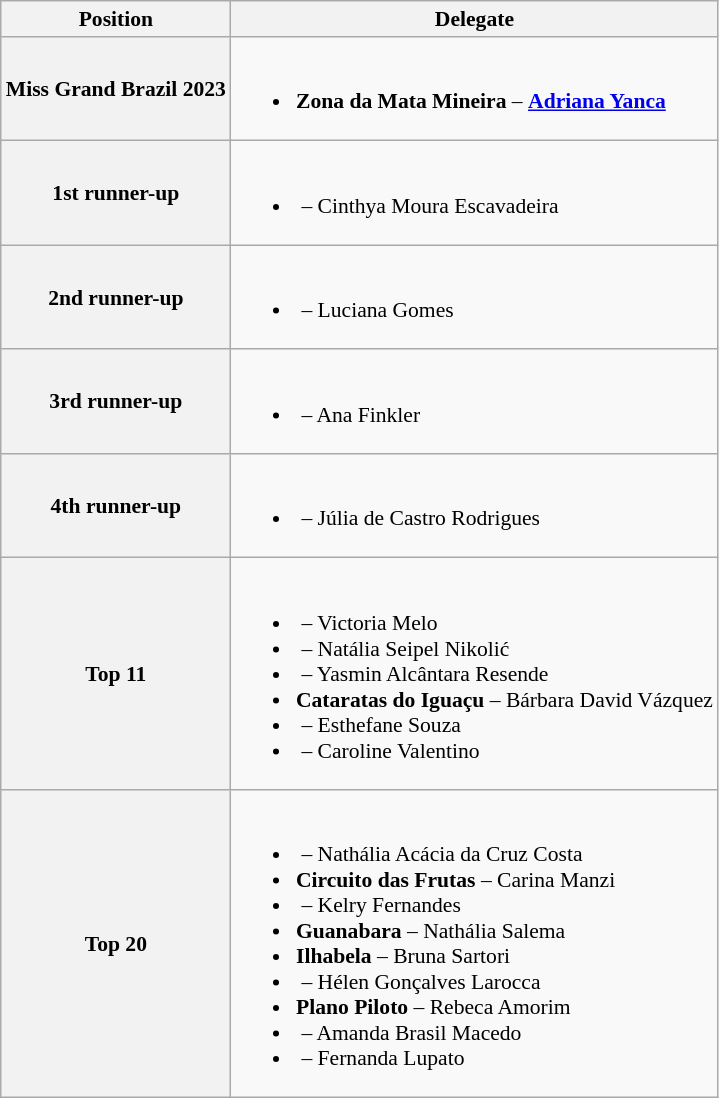<table class="wikitable" style="font-size: 90%";>
<tr>
<th>Position</th>
<th>Delegate</th>
</tr>
<tr>
<th>Miss Grand Brazil 2023</th>
<td><br><ul><li><strong> Zona da Mata Mineira</strong> – <strong><a href='#'>Adriana Yanca</a></strong></li></ul></td>
</tr>
<tr>
<th>1st runner-up</th>
<td><br><ul><li><strong></strong> – Cinthya Moura Escavadeira</li></ul></td>
</tr>
<tr>
<th>2nd runner-up</th>
<td><br><ul><li><strong></strong> – Luciana Gomes</li></ul></td>
</tr>
<tr>
<th>3rd runner-up</th>
<td><br><ul><li><strong></strong> – Ana Finkler</li></ul></td>
</tr>
<tr>
<th>4th runner-up</th>
<td><br><ul><li><strong></strong> – Júlia de Castro Rodrigues</li></ul></td>
</tr>
<tr>
<th>Top 11</th>
<td><br><ul><li><strong></strong> – Victoria Melo</li><li><strong></strong> – Natália Seipel Nikolić</li><li><strong></strong> – Yasmin Alcântara Resende</li><li> <strong>Cataratas do Iguaçu</strong> – Bárbara David Vázquez</li><li><strong></strong> – Esthefane Souza</li><li><strong></strong> – Caroline Valentino</li></ul></td>
</tr>
<tr>
<th>Top 20</th>
<td><br><ul><li><strong></strong> – Nathália Acácia da Cruz Costa</li><li> <strong>Circuito das Frutas</strong> – Carina Manzi</li><li><strong></strong> – Kelry Fernandes</li><li> <strong>Guanabara</strong> – Nathália Salema</li><li> <strong>Ilhabela</strong> – Bruna Sartori</li><li><strong></strong> – Hélen Gonçalves Larocca</li><li> <strong>Plano Piloto</strong> – Rebeca Amorim</li><li><strong></strong> – Amanda Brasil Macedo</li><li><strong></strong> – Fernanda Lupato</li></ul></td>
</tr>
</table>
